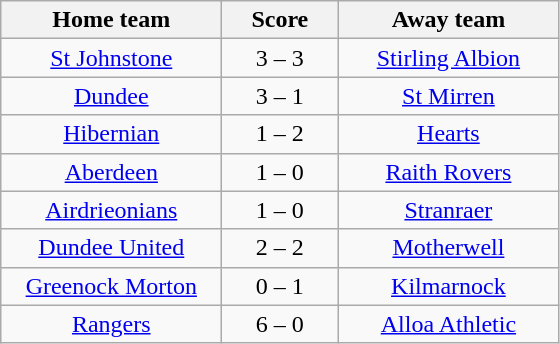<table class="wikitable" style="text-align: center">
<tr>
<th width=140>Home team</th>
<th width=70>Score</th>
<th width=140>Away team</th>
</tr>
<tr>
<td><a href='#'>St Johnstone</a></td>
<td>3 – 3</td>
<td><a href='#'>Stirling Albion</a></td>
</tr>
<tr>
<td><a href='#'>Dundee</a></td>
<td>3 – 1</td>
<td><a href='#'>St Mirren</a></td>
</tr>
<tr>
<td><a href='#'>Hibernian</a></td>
<td>1 – 2</td>
<td><a href='#'>Hearts</a></td>
</tr>
<tr>
<td><a href='#'>Aberdeen</a></td>
<td>1 – 0</td>
<td><a href='#'>Raith Rovers</a></td>
</tr>
<tr>
<td><a href='#'>Airdrieonians</a></td>
<td>1 – 0</td>
<td><a href='#'>Stranraer</a></td>
</tr>
<tr>
<td><a href='#'>Dundee United</a></td>
<td>2 – 2</td>
<td><a href='#'>Motherwell</a></td>
</tr>
<tr>
<td><a href='#'>Greenock Morton</a></td>
<td>0 – 1</td>
<td><a href='#'>Kilmarnock</a></td>
</tr>
<tr>
<td><a href='#'>Rangers</a></td>
<td>6 – 0</td>
<td><a href='#'>Alloa Athletic</a></td>
</tr>
</table>
